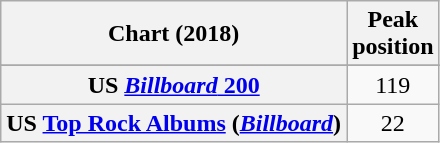<table class="wikitable sortable plainrowheaders" style="text-align:center">
<tr>
<th scope="col">Chart (2018)</th>
<th scope="col">Peak<br> position</th>
</tr>
<tr>
</tr>
<tr>
</tr>
<tr>
</tr>
<tr>
</tr>
<tr>
</tr>
<tr>
</tr>
<tr>
</tr>
<tr>
</tr>
<tr>
</tr>
<tr>
</tr>
<tr>
</tr>
<tr>
</tr>
<tr>
</tr>
<tr>
</tr>
<tr>
</tr>
<tr>
<th scope="row">US <a href='#'><em>Billboard</em> 200</a></th>
<td>119</td>
</tr>
<tr>
<th scope="row">US <a href='#'>Top Rock Albums</a> (<em><a href='#'>Billboard</a></em>)</th>
<td>22</td>
</tr>
</table>
